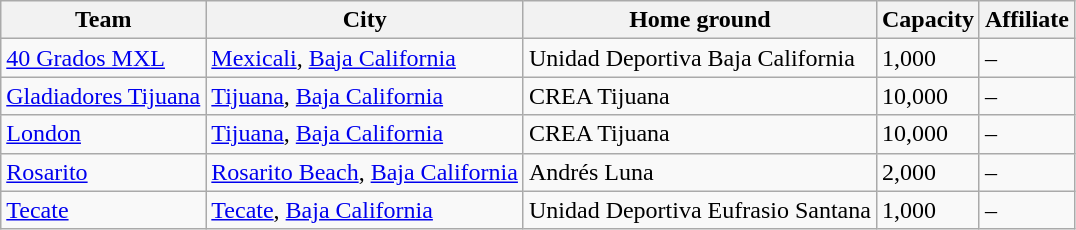<table class="wikitable sortable">
<tr>
<th>Team</th>
<th>City</th>
<th>Home ground</th>
<th>Capacity</th>
<th>Affiliate</th>
</tr>
<tr>
<td><a href='#'>40 Grados MXL</a></td>
<td><a href='#'>Mexicali</a>, <a href='#'>Baja California</a></td>
<td>Unidad Deportiva Baja California</td>
<td>1,000</td>
<td>–</td>
</tr>
<tr>
<td><a href='#'>Gladiadores Tijuana</a></td>
<td><a href='#'>Tijuana</a>, <a href='#'>Baja California</a></td>
<td>CREA Tijuana</td>
<td>10,000</td>
<td>–</td>
</tr>
<tr>
<td><a href='#'>London</a></td>
<td><a href='#'>Tijuana</a>, <a href='#'>Baja California</a></td>
<td>CREA Tijuana</td>
<td>10,000</td>
<td>–</td>
</tr>
<tr>
<td><a href='#'>Rosarito</a></td>
<td><a href='#'>Rosarito Beach</a>, <a href='#'>Baja California</a></td>
<td>Andrés Luna</td>
<td>2,000</td>
<td>–</td>
</tr>
<tr>
<td><a href='#'>Tecate</a></td>
<td><a href='#'>Tecate</a>, <a href='#'>Baja California</a></td>
<td>Unidad Deportiva Eufrasio Santana</td>
<td>1,000</td>
<td>–</td>
</tr>
</table>
